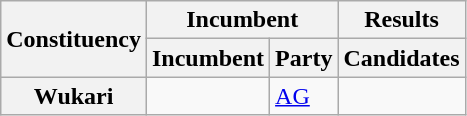<table class="wikitable sortable">
<tr>
<th rowspan="2">Constituency</th>
<th colspan="2">Incumbent</th>
<th>Results</th>
</tr>
<tr valign="bottom">
<th>Incumbent</th>
<th>Party</th>
<th>Candidates</th>
</tr>
<tr>
<th>Wukari</th>
<td></td>
<td><a href='#'>AG</a></td>
<td nowrap=""></td>
</tr>
</table>
